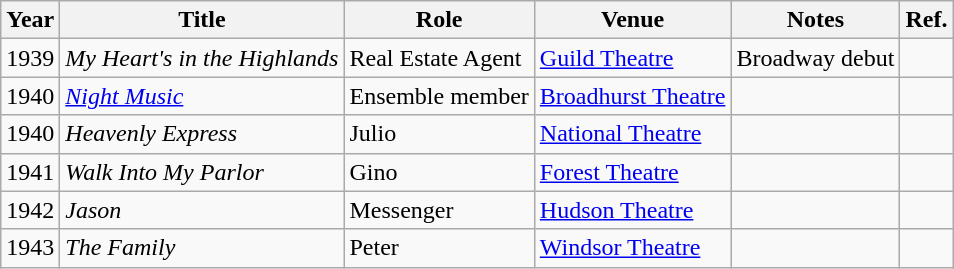<table class="wikitable">
<tr>
<th>Year</th>
<th>Title</th>
<th>Role</th>
<th>Venue</th>
<th>Notes</th>
<th>Ref.</th>
</tr>
<tr>
<td>1939</td>
<td><em>My Heart's in the Highlands</em></td>
<td>Real Estate Agent</td>
<td><a href='#'>Guild Theatre</a></td>
<td>Broadway debut</td>
<td></td>
</tr>
<tr>
<td>1940</td>
<td><a href='#'><em>Night Music</em></a></td>
<td>Ensemble member</td>
<td><a href='#'>Broadhurst Theatre</a></td>
<td></td>
<td></td>
</tr>
<tr>
<td>1940</td>
<td><em>Heavenly Express</em></td>
<td>Julio</td>
<td><a href='#'>National Theatre</a></td>
<td></td>
<td></td>
</tr>
<tr>
<td>1941</td>
<td><em>Walk Into My Parlor</em></td>
<td>Gino</td>
<td><a href='#'>Forest Theatre</a></td>
<td></td>
<td></td>
</tr>
<tr>
<td>1942</td>
<td><em>Jason</em></td>
<td>Messenger</td>
<td><a href='#'>Hudson Theatre</a></td>
<td></td>
<td></td>
</tr>
<tr>
<td>1943</td>
<td><em>The Family</em></td>
<td>Peter</td>
<td><a href='#'>Windsor Theatre</a></td>
<td></td>
<td></td>
</tr>
</table>
